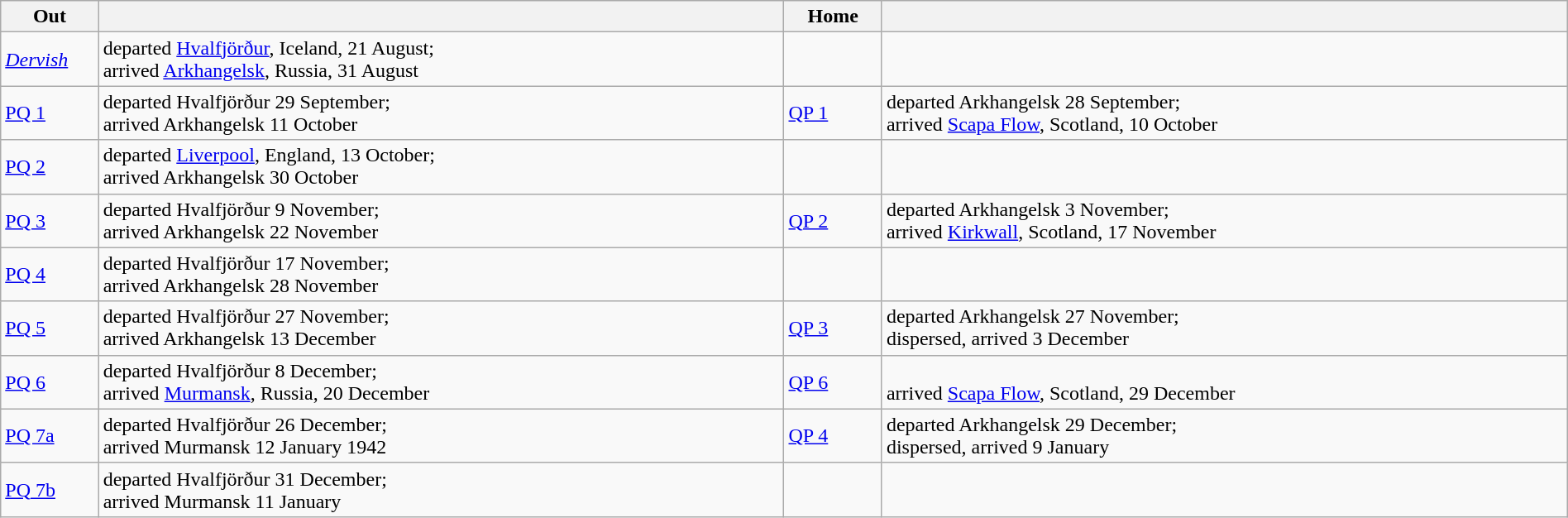<table class="wikitable" width="100%">
<tr>
<th width="5%"><strong>Out</strong></th>
<th width="35%"></th>
<th width="5%"><strong>Home</strong></th>
<th width="35%"></th>
</tr>
<tr>
<td><a href='#'><em>Dervish</em></a></td>
<td>departed <a href='#'>Hvalfjörður</a>, Iceland, 21 August;<br>arrived <a href='#'>Arkhangelsk</a>, Russia, 31 August</td>
<td></td>
<td></td>
</tr>
<tr>
<td><a href='#'>PQ 1</a></td>
<td>departed Hvalfjörður 29 September;<br>arrived Arkhangelsk 11 October</td>
<td><a href='#'>QP 1</a></td>
<td>departed Arkhangelsk 28 September;<br>arrived <a href='#'>Scapa Flow</a>, Scotland, 10 October</td>
</tr>
<tr>
<td><a href='#'>PQ 2</a></td>
<td>departed <a href='#'>Liverpool</a>, England, 13 October;<br>arrived Arkhangelsk 30 October</td>
<td></td>
<td></td>
</tr>
<tr>
<td><a href='#'>PQ 3</a></td>
<td>departed Hvalfjörður 9 November;<br>arrived Arkhangelsk 22 November</td>
<td><a href='#'>QP 2</a></td>
<td>departed Arkhangelsk 3 November;<br>arrived <a href='#'>Kirkwall</a>, Scotland, 17 November</td>
</tr>
<tr>
<td><a href='#'>PQ 4</a></td>
<td>departed Hvalfjörður 17 November;<br>arrived Arkhangelsk 28 November</td>
<td></td>
<td></td>
</tr>
<tr>
<td><a href='#'>PQ 5</a></td>
<td>departed Hvalfjörður 27 November;<br>arrived Arkhangelsk 13 December</td>
<td><a href='#'>QP 3</a></td>
<td>departed Arkhangelsk 27 November;<br>dispersed, arrived 3 December</td>
</tr>
<tr>
<td><a href='#'>PQ 6</a></td>
<td>departed Hvalfjörður 8 December;<br>arrived <a href='#'>Murmansk</a>, Russia, 20 December</td>
<td><a href='#'>QP 6</a></td>
<td><br>arrived <a href='#'>Scapa Flow</a>, Scotland, 29 December</td>
</tr>
<tr>
<td><a href='#'>PQ 7a</a></td>
<td>departed Hvalfjörður 26 December;<br>arrived Murmansk 12 January 1942</td>
<td><a href='#'>QP 4</a></td>
<td>departed Arkhangelsk 29 December;<br>dispersed, arrived 9 January</td>
</tr>
<tr>
<td><a href='#'>PQ 7b</a></td>
<td>departed Hvalfjörður 31 December;<br>arrived Murmansk 11 January</td>
<td></td>
<td></td>
</tr>
</table>
